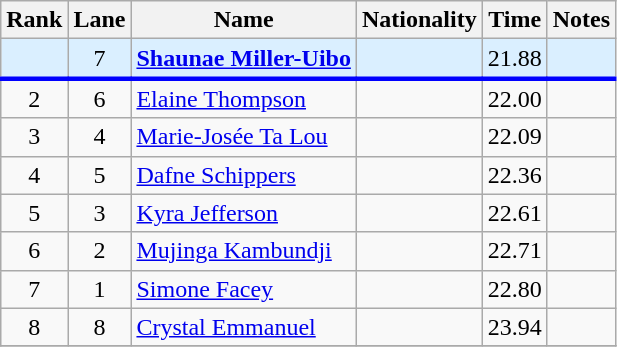<table class="wikitable sortable" style="text-align:center">
<tr>
<th>Rank</th>
<th>Lane</th>
<th>Name</th>
<th>Nationality</th>
<th>Time</th>
<th>Notes</th>
</tr>
<tr bgcolor=#daefff>
<td></td>
<td>7</td>
<td align=left><strong><a href='#'>Shaunae Miller-Uibo</a></strong></td>
<td align=left><strong></strong></td>
<td>21.88</td>
<td></td>
</tr>
<tr style="border-top:3px solid blue;">
<td>2</td>
<td>6</td>
<td align=left><a href='#'>Elaine Thompson</a></td>
<td align=left></td>
<td>22.00</td>
<td></td>
</tr>
<tr>
<td>3</td>
<td>4</td>
<td align=left><a href='#'>Marie-Josée Ta Lou</a></td>
<td align=left></td>
<td>22.09</td>
<td></td>
</tr>
<tr>
<td>4</td>
<td>5</td>
<td align=left><a href='#'>Dafne Schippers</a></td>
<td align=left></td>
<td>22.36</td>
<td></td>
</tr>
<tr>
<td>5</td>
<td>3</td>
<td align=left><a href='#'>Kyra Jefferson</a></td>
<td align=left></td>
<td>22.61</td>
<td></td>
</tr>
<tr>
<td>6</td>
<td>2</td>
<td align=left><a href='#'>Mujinga Kambundji</a></td>
<td align=left></td>
<td>22.71</td>
<td></td>
</tr>
<tr>
<td>7</td>
<td>1</td>
<td align=left><a href='#'>Simone Facey</a></td>
<td align=left></td>
<td>22.80</td>
<td></td>
</tr>
<tr>
<td>8</td>
<td>8</td>
<td align=left><a href='#'>Crystal Emmanuel</a></td>
<td align=left></td>
<td>23.94</td>
<td></td>
</tr>
<tr>
</tr>
</table>
